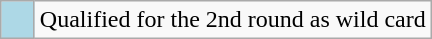<table class="wikitable">
<tr>
<td width=15px bgcolor=lightblue></td>
<td>Qualified for the 2nd round as wild card</td>
</tr>
</table>
